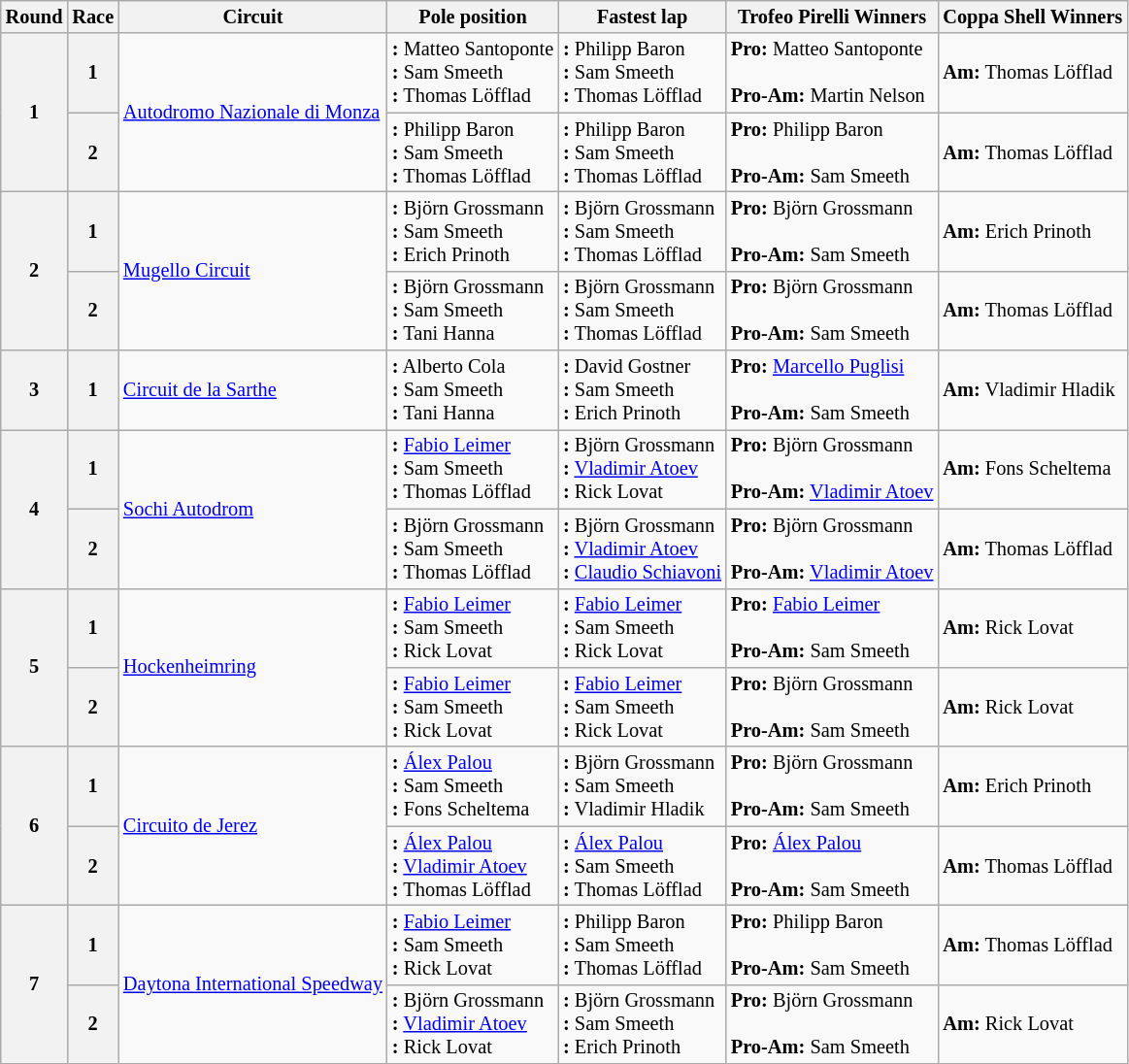<table class="wikitable" style="font-size: 85%;">
<tr>
<th>Round</th>
<th>Race</th>
<th>Circuit</th>
<th>Pole position</th>
<th>Fastest lap</th>
<th>Trofeo Pirelli Winners</th>
<th>Coppa Shell Winners</th>
</tr>
<tr>
<th rowspan=2>1</th>
<th>1</th>
<td rowspan=2> <a href='#'>Autodromo Nazionale di Monza</a></td>
<td><strong>:</strong>  Matteo Santoponte<br><strong>:</strong>  Sam Smeeth<br><strong>:</strong>  Thomas Löfflad</td>
<td><strong>:</strong>  Philipp Baron<br><strong>:</strong>  Sam Smeeth<br><strong>:</strong>  Thomas Löfflad</td>
<td><strong>Pro:</strong>  Matteo Santoponte<br><br><strong>Pro-Am:</strong>  Martin Nelson<br></td>
<td><strong>Am:</strong>  Thomas Löfflad<br></td>
</tr>
<tr>
<th>2</th>
<td><strong>:</strong>  Philipp Baron<br><strong>:</strong>  Sam Smeeth<br><strong>:</strong>  Thomas Löfflad</td>
<td><strong>:</strong>  Philipp Baron<br><strong>:</strong>  Sam Smeeth<br><strong>:</strong>  Thomas Löfflad</td>
<td><strong>Pro:</strong>  Philipp Baron<br><br><strong>Pro-Am:</strong>  Sam Smeeth<br></td>
<td><strong>Am:</strong>  Thomas Löfflad<br></td>
</tr>
<tr>
<th rowspan=2>2</th>
<th>1</th>
<td rowspan=2> <a href='#'>Mugello Circuit</a></td>
<td><strong>:</strong>  Björn Grossmann<br><strong>:</strong>  Sam Smeeth<br><strong>:</strong>  Erich Prinoth</td>
<td><strong>:</strong>  Björn Grossmann<br><strong>:</strong>  Sam Smeeth<br><strong>:</strong>  Thomas Löfflad</td>
<td><strong>Pro:</strong>  Björn Grossmann<br><br><strong>Pro-Am:</strong>  Sam Smeeth<br></td>
<td><strong>Am:</strong>  Erich Prinoth<br></td>
</tr>
<tr>
<th>2</th>
<td><strong>:</strong>  Björn Grossmann<br><strong>:</strong>  Sam Smeeth<br><strong>:</strong>  Tani Hanna</td>
<td><strong>:</strong>  Björn Grossmann<br><strong>:</strong>  Sam Smeeth<br><strong>:</strong>  Thomas Löfflad</td>
<td><strong>Pro:</strong>  Björn Grossmann<br><br><strong>Pro-Am:</strong>  Sam Smeeth<br></td>
<td><strong>Am:</strong>  Thomas Löfflad<br></td>
</tr>
<tr>
<th>3</th>
<th>1</th>
<td> <a href='#'>Circuit de la Sarthe</a></td>
<td><strong>:</strong>  Alberto Cola<br><strong>:</strong>  Sam Smeeth<br><strong>:</strong>  Tani Hanna</td>
<td><strong>:</strong>  David Gostner<br><strong>:</strong>  Sam Smeeth<br><strong>:</strong>  Erich Prinoth</td>
<td><strong>Pro:</strong>  <a href='#'>Marcello Puglisi</a><br><br><strong>Pro-Am:</strong>  Sam Smeeth<br></td>
<td><strong>Am:</strong>  Vladimir Hladik<br></td>
</tr>
<tr>
<th rowspan=2>4</th>
<th>1</th>
<td rowspan=2> <a href='#'>Sochi Autodrom</a></td>
<td><strong>:</strong>  <a href='#'>Fabio Leimer</a><br><strong>:</strong>  Sam Smeeth<br><strong>:</strong>  Thomas Löfflad</td>
<td><strong>:</strong>  Björn Grossmann<br><strong>:</strong>  <a href='#'>Vladimir Atoev</a><br><strong>:</strong>  Rick Lovat</td>
<td><strong>Pro:</strong>  Björn Grossmann<br><br><strong>Pro-Am:</strong>  <a href='#'>Vladimir Atoev</a><br></td>
<td><strong>Am:</strong>  Fons Scheltema<br></td>
</tr>
<tr>
<th>2</th>
<td><strong>:</strong>  Björn Grossmann<br><strong>:</strong>  Sam Smeeth<br><strong>:</strong>  Thomas Löfflad</td>
<td><strong>:</strong>  Björn Grossmann<br><strong>:</strong>  <a href='#'>Vladimir Atoev</a><br><strong>:</strong>  <a href='#'>Claudio Schiavoni</a></td>
<td><strong>Pro:</strong>  Björn Grossmann<br><br><strong>Pro-Am:</strong>  <a href='#'>Vladimir Atoev</a><br></td>
<td><strong>Am:</strong>  Thomas Löfflad<br></td>
</tr>
<tr>
<th rowspan=2>5</th>
<th>1</th>
<td rowspan=2> <a href='#'>Hockenheimring</a></td>
<td><strong>:</strong>  <a href='#'>Fabio Leimer</a><br><strong>:</strong>  Sam Smeeth<br><strong>:</strong>  Rick Lovat</td>
<td><strong>:</strong>  <a href='#'>Fabio Leimer</a><br><strong>:</strong>  Sam Smeeth<br><strong>:</strong>  Rick Lovat</td>
<td><strong>Pro:</strong>  <a href='#'>Fabio Leimer</a><br><br><strong>Pro-Am:</strong>  Sam Smeeth<br></td>
<td><strong>Am:</strong>  Rick Lovat<br></td>
</tr>
<tr>
<th>2</th>
<td><strong>:</strong>  <a href='#'>Fabio Leimer</a><br><strong>:</strong>  Sam Smeeth<br><strong>:</strong>  Rick Lovat</td>
<td><strong>:</strong>  <a href='#'>Fabio Leimer</a><br><strong>:</strong>  Sam Smeeth<br><strong>:</strong>  Rick Lovat</td>
<td><strong>Pro:</strong>  Björn Grossmann<br><br><strong>Pro-Am:</strong>  Sam Smeeth<br></td>
<td><strong>Am:</strong>  Rick Lovat<br></td>
</tr>
<tr>
<th rowspan=2>6</th>
<th>1</th>
<td rowspan=2> <a href='#'>Circuito de Jerez</a></td>
<td><strong>:</strong>  <a href='#'>Álex Palou</a><br><strong>:</strong>  Sam Smeeth<br><strong>:</strong>  Fons Scheltema</td>
<td><strong>:</strong>  Björn Grossmann<br><strong>:</strong>  Sam Smeeth<br><strong>:</strong>  Vladimir Hladik</td>
<td><strong>Pro:</strong>  Björn Grossmann<br><br><strong>Pro-Am:</strong>  Sam Smeeth<br></td>
<td><strong>Am:</strong>  Erich Prinoth<br></td>
</tr>
<tr>
<th>2</th>
<td><strong>:</strong>  <a href='#'>Álex Palou</a><br><strong>:</strong>  <a href='#'>Vladimir Atoev</a><br><strong>:</strong>  Thomas Löfflad</td>
<td><strong>:</strong>  <a href='#'>Álex Palou</a><br><strong>:</strong>  Sam Smeeth<br><strong>:</strong>  Thomas Löfflad</td>
<td><strong>Pro:</strong>  <a href='#'>Álex Palou</a><br><br><strong>Pro-Am:</strong>  Sam Smeeth<br></td>
<td><strong>Am:</strong>  Thomas Löfflad<br></td>
</tr>
<tr>
<th rowspan=2>7</th>
<th>1</th>
<td rowspan=2> <a href='#'>Daytona International Speedway</a></td>
<td><strong>:</strong>  <a href='#'>Fabio Leimer</a><br><strong>:</strong>  Sam Smeeth<br><strong>:</strong>  Rick Lovat</td>
<td><strong>:</strong>  Philipp Baron<br><strong>:</strong>  Sam Smeeth<br><strong>:</strong>  Thomas Löfflad</td>
<td><strong>Pro:</strong>  Philipp Baron<br><br><strong>Pro-Am:</strong>  Sam Smeeth<br></td>
<td><strong>Am:</strong>  Thomas Löfflad<br></td>
</tr>
<tr>
<th>2</th>
<td><strong>:</strong>  Björn Grossmann<br><strong>:</strong>  <a href='#'>Vladimir Atoev</a><br><strong>:</strong>  Rick Lovat</td>
<td><strong>:</strong>  Björn Grossmann<br><strong>:</strong>  Sam Smeeth<br><strong>:</strong>  Erich Prinoth</td>
<td><strong>Pro:</strong>  Björn Grossmann<br><br><strong>Pro-Am:</strong>  Sam Smeeth<br></td>
<td><strong>Am:</strong>  Rick Lovat<br></td>
</tr>
</table>
